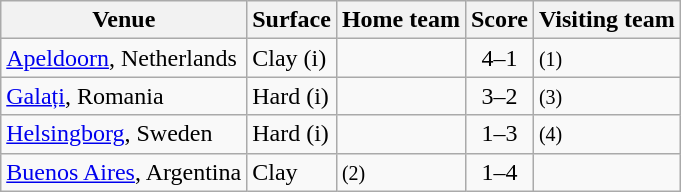<table class=wikitable style="border:1px solid #AAAAAA;">
<tr>
<th>Venue</th>
<th>Surface</th>
<th>Home team</th>
<th>Score</th>
<th>Visiting team</th>
</tr>
<tr>
<td><a href='#'>Apeldoorn</a>, Netherlands</td>
<td>Clay (i)</td>
<td><strong></strong></td>
<td align=center>4–1</td>
<td> <small>(1)</small></td>
</tr>
<tr>
<td><a href='#'>Galați</a>, Romania</td>
<td>Hard (i)</td>
<td><strong></strong></td>
<td align=center>3–2</td>
<td> <small>(3)</small></td>
</tr>
<tr>
<td><a href='#'>Helsingborg</a>, Sweden</td>
<td>Hard (i)</td>
<td></td>
<td align=center>1–3</td>
<td><strong></strong> <small>(4)</small></td>
</tr>
<tr>
<td><a href='#'>Buenos Aires</a>, Argentina</td>
<td>Clay</td>
<td> <small>(2)</small></td>
<td align=center>1–4</td>
<td><strong></strong></td>
</tr>
</table>
